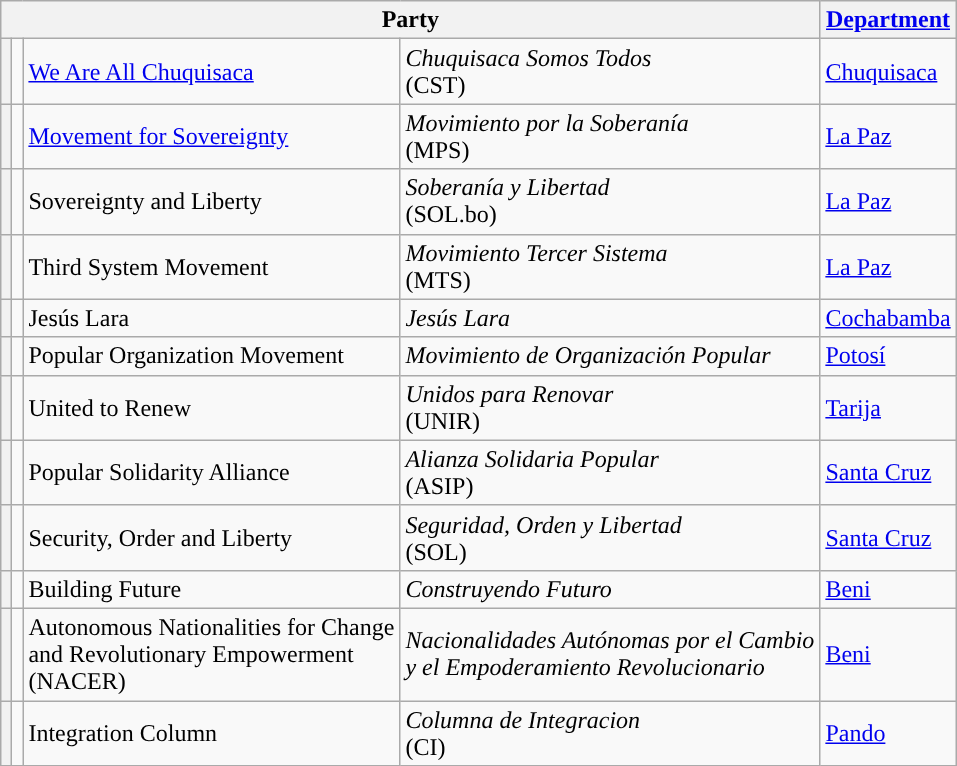<table class="wikitable sortable">
<tr>
<th colspan="4">Party</th>
<th><a href='#'>Department</a></th>
</tr>
<tr>
<th style="background-color:"></th>
<td></td>
<td><a href='#'>We Are All Chuquisaca</a></td>
<td><em>Chuquisaca Somos Todos</em><br>(CST)</td>
<td><a href='#'>Chuquisaca</a></td>
</tr>
<tr>
<th style="background-color:"></th>
<td></td>
<td><a href='#'>Movement for Sovereignty</a></td>
<td><em>Movimiento por la Soberanía</em><br>(MPS)</td>
<td><a href='#'>La Paz</a></td>
</tr>
<tr>
<th style="background-color:"></th>
<td></td>
<td>Sovereignty and Liberty</td>
<td><em>Soberanía y Libertad </em><br>(SOL.bo)</td>
<td><a href='#'>La Paz</a></td>
</tr>
<tr>
<th style="background-color:"></th>
<td></td>
<td>Third System Movement</td>
<td><em>Movimiento Tercer Sistema</em><br>(MTS)</td>
<td><a href='#'>La Paz</a></td>
</tr>
<tr>
<th style="background-color:"></th>
<td></td>
<td>Jesús Lara</td>
<td><em>Jesús Lara</em></td>
<td><a href='#'>Cochabamba</a></td>
</tr>
<tr>
<th style="background-color:"></th>
<td></td>
<td>Popular Organization Movement</td>
<td><em>Movimiento de Organización Popular</em></td>
<td><a href='#'>Potosí</a></td>
</tr>
<tr>
<th style="background-color:"></th>
<td></td>
<td>United to Renew</td>
<td><em>Unidos para Renovar</em><br>(UNIR)</td>
<td><a href='#'>Tarija</a></td>
</tr>
<tr>
<th style="background-color:"></th>
<td></td>
<td>Popular Solidarity Alliance</td>
<td><em>Alianza Solidaria Popular</em><br>(ASIP)</td>
<td><a href='#'>Santa Cruz</a></td>
</tr>
<tr>
<th style="background-color:"></th>
<td></td>
<td>Security, Order and Liberty</td>
<td><em>Seguridad, Orden y Libertad</em><br>(SOL)</td>
<td><a href='#'>Santa Cruz</a></td>
</tr>
<tr>
<th style="background-color:"></th>
<td></td>
<td>Building Future</td>
<td><em>Construyendo Futuro</em></td>
<td><a href='#'>Beni</a></td>
</tr>
<tr>
<th style="background-color:"></th>
<td></td>
<td>Autonomous Nationalities for Change<br>and Revolutionary Empowerment<br>(NACER)</td>
<td><em>Nacionalidades Autónomas por el Cambio<br>y el Empoderamiento Revolucionario</em></td>
<td><a href='#'>Beni</a></td>
</tr>
<tr>
<th style="background-color:"></th>
<td></td>
<td>Integration Column</td>
<td><em>Columna de Integracion</em><br>(CI)</td>
<td><a href='#'>Pando</a></td>
</tr>
</table>
